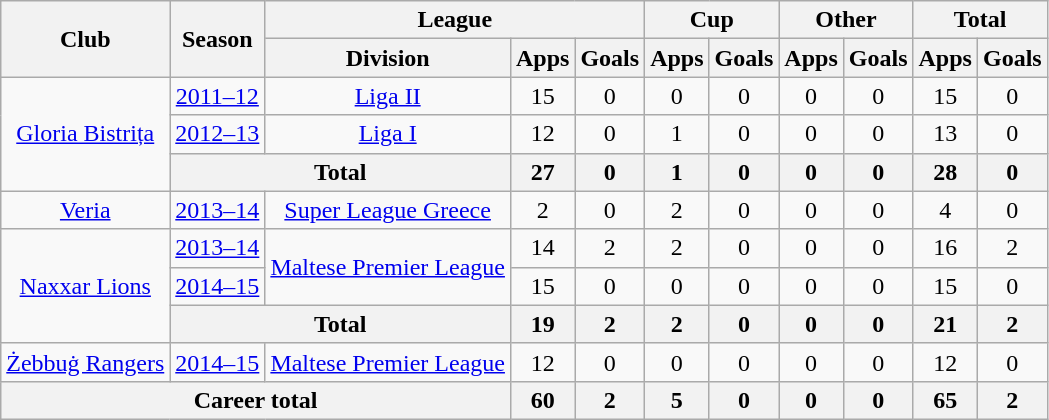<table class="wikitable" style="text-align: center">
<tr>
<th rowspan="2">Club</th>
<th rowspan="2">Season</th>
<th colspan="3">League</th>
<th colspan="2">Cup</th>
<th colspan="2">Other</th>
<th colspan="2">Total</th>
</tr>
<tr>
<th>Division</th>
<th>Apps</th>
<th>Goals</th>
<th>Apps</th>
<th>Goals</th>
<th>Apps</th>
<th>Goals</th>
<th>Apps</th>
<th>Goals</th>
</tr>
<tr>
<td rowspan="3"><a href='#'>Gloria Bistrița</a></td>
<td><a href='#'>2011–12</a></td>
<td><a href='#'>Liga II</a></td>
<td>15</td>
<td>0</td>
<td>0</td>
<td>0</td>
<td>0</td>
<td>0</td>
<td>15</td>
<td>0</td>
</tr>
<tr>
<td><a href='#'>2012–13</a></td>
<td><a href='#'>Liga I</a></td>
<td>12</td>
<td>0</td>
<td>1</td>
<td>0</td>
<td>0</td>
<td>0</td>
<td>13</td>
<td>0</td>
</tr>
<tr>
<th colspan="2"><strong>Total</strong></th>
<th>27</th>
<th>0</th>
<th>1</th>
<th>0</th>
<th>0</th>
<th>0</th>
<th>28</th>
<th>0</th>
</tr>
<tr>
<td><a href='#'>Veria</a></td>
<td><a href='#'>2013–14</a></td>
<td><a href='#'>Super League Greece</a></td>
<td>2</td>
<td>0</td>
<td>2</td>
<td>0</td>
<td>0</td>
<td>0</td>
<td>4</td>
<td>0</td>
</tr>
<tr>
<td rowspan="3"><a href='#'>Naxxar Lions</a></td>
<td><a href='#'>2013–14</a></td>
<td rowspan="2"><a href='#'>Maltese Premier League</a></td>
<td>14</td>
<td>2</td>
<td>2</td>
<td>0</td>
<td>0</td>
<td>0</td>
<td>16</td>
<td>2</td>
</tr>
<tr>
<td><a href='#'>2014–15</a></td>
<td>15</td>
<td>0</td>
<td>0</td>
<td>0</td>
<td>0</td>
<td>0</td>
<td>15</td>
<td>0</td>
</tr>
<tr>
<th colspan="2"><strong>Total</strong></th>
<th>19</th>
<th>2</th>
<th>2</th>
<th>0</th>
<th>0</th>
<th>0</th>
<th>21</th>
<th>2</th>
</tr>
<tr>
<td><a href='#'>Żebbuġ Rangers</a></td>
<td><a href='#'>2014–15</a></td>
<td><a href='#'>Maltese Premier League</a></td>
<td>12</td>
<td>0</td>
<td>0</td>
<td>0</td>
<td>0</td>
<td>0</td>
<td>12</td>
<td>0</td>
</tr>
<tr>
<th colspan=3>Career total</th>
<th>60</th>
<th>2</th>
<th>5</th>
<th>0</th>
<th>0</th>
<th>0</th>
<th>65</th>
<th>2</th>
</tr>
</table>
